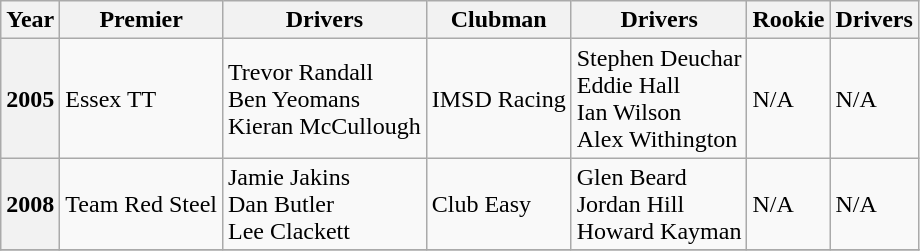<table class="wikitable">
<tr>
<th>Year</th>
<th>Premier</th>
<th>Drivers</th>
<th>Clubman</th>
<th>Drivers</th>
<th>Rookie</th>
<th>Drivers</th>
</tr>
<tr>
<th>2005</th>
<td>Essex TT</td>
<td>Trevor Randall<br>Ben Yeomans<br>Kieran McCullough</td>
<td>IMSD Racing</td>
<td>Stephen Deuchar<br>Eddie Hall<br>Ian Wilson<br>Alex Withington</td>
<td>N/A</td>
<td>N/A</td>
</tr>
<tr>
<th>2008</th>
<td>Team Red Steel</td>
<td>Jamie Jakins<br>Dan Butler<br>Lee Clackett</td>
<td>Club Easy</td>
<td>Glen Beard<br>Jordan Hill<br>Howard Kayman</td>
<td>N/A</td>
<td>N/A</td>
</tr>
<tr>
</tr>
</table>
